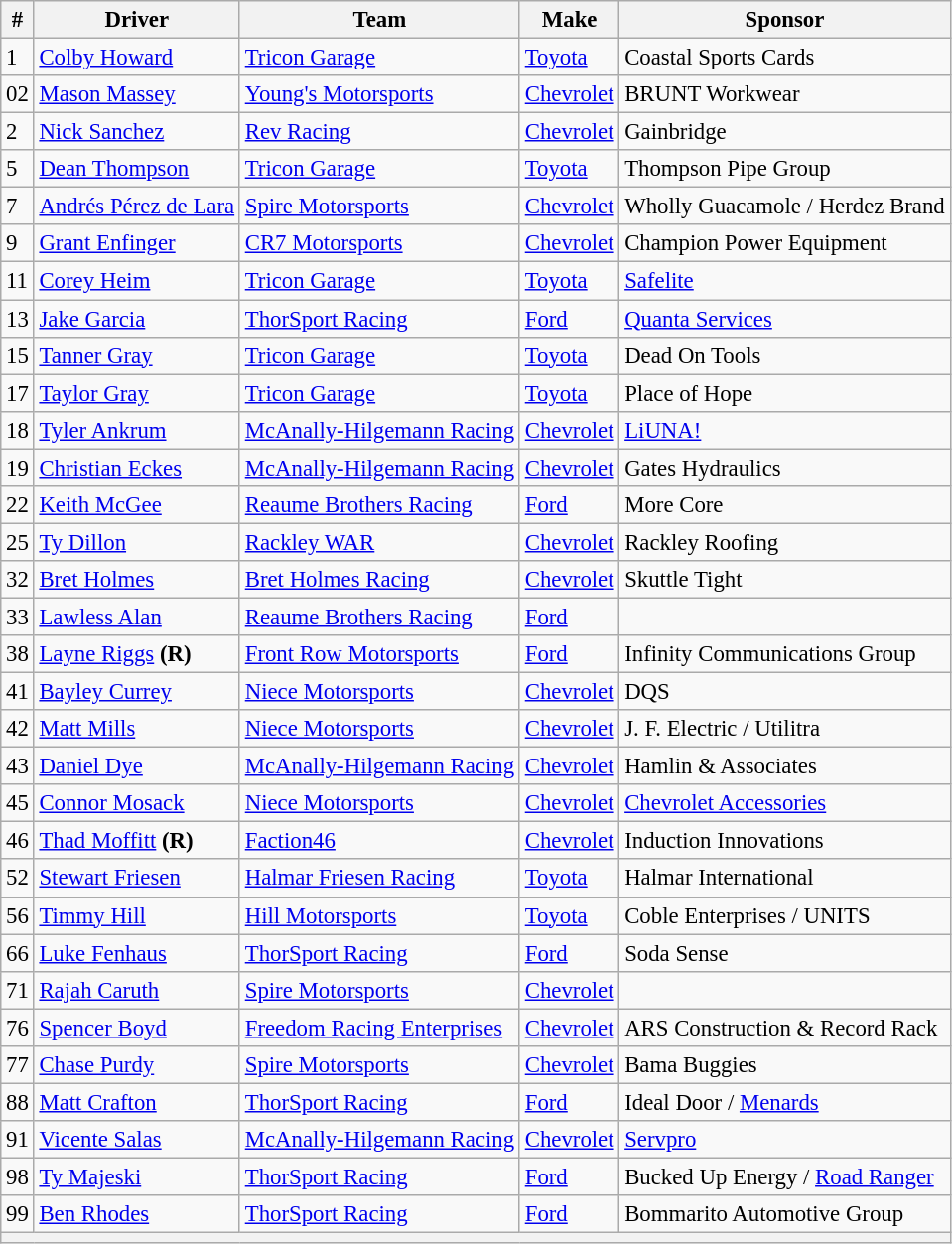<table class="wikitable" style="font-size: 95%;">
<tr>
<th>#</th>
<th>Driver</th>
<th>Team</th>
<th>Make</th>
<th>Sponsor</th>
</tr>
<tr>
<td>1</td>
<td><a href='#'>Colby Howard</a></td>
<td><a href='#'>Tricon Garage</a></td>
<td><a href='#'>Toyota</a></td>
<td>Coastal Sports Cards</td>
</tr>
<tr>
<td>02</td>
<td><a href='#'>Mason Massey</a></td>
<td><a href='#'>Young's Motorsports</a></td>
<td><a href='#'>Chevrolet</a></td>
<td>BRUNT Workwear</td>
</tr>
<tr>
<td>2</td>
<td><a href='#'>Nick Sanchez</a></td>
<td><a href='#'>Rev Racing</a></td>
<td><a href='#'>Chevrolet</a></td>
<td>Gainbridge</td>
</tr>
<tr>
<td>5</td>
<td><a href='#'>Dean Thompson</a></td>
<td><a href='#'>Tricon Garage</a></td>
<td><a href='#'>Toyota</a></td>
<td>Thompson Pipe Group</td>
</tr>
<tr>
<td>7</td>
<td nowrap><a href='#'>Andrés Pérez de Lara</a></td>
<td><a href='#'>Spire Motorsports</a></td>
<td><a href='#'>Chevrolet</a></td>
<td nowrap>Wholly Guacamole / Herdez Brand</td>
</tr>
<tr>
<td>9</td>
<td><a href='#'>Grant Enfinger</a></td>
<td><a href='#'>CR7 Motorsports</a></td>
<td><a href='#'>Chevrolet</a></td>
<td>Champion Power Equipment</td>
</tr>
<tr>
<td>11</td>
<td><a href='#'>Corey Heim</a></td>
<td><a href='#'>Tricon Garage</a></td>
<td><a href='#'>Toyota</a></td>
<td><a href='#'>Safelite</a></td>
</tr>
<tr>
<td>13</td>
<td><a href='#'>Jake Garcia</a></td>
<td><a href='#'>ThorSport Racing</a></td>
<td><a href='#'>Ford</a></td>
<td><a href='#'>Quanta Services</a></td>
</tr>
<tr>
<td>15</td>
<td><a href='#'>Tanner Gray</a></td>
<td><a href='#'>Tricon Garage</a></td>
<td><a href='#'>Toyota</a></td>
<td>Dead On Tools</td>
</tr>
<tr>
<td>17</td>
<td><a href='#'>Taylor Gray</a></td>
<td><a href='#'>Tricon Garage</a></td>
<td><a href='#'>Toyota</a></td>
<td>Place of Hope</td>
</tr>
<tr>
<td>18</td>
<td><a href='#'>Tyler Ankrum</a></td>
<td><a href='#'>McAnally-Hilgemann Racing</a></td>
<td><a href='#'>Chevrolet</a></td>
<td><a href='#'>LiUNA!</a></td>
</tr>
<tr>
<td>19</td>
<td><a href='#'>Christian Eckes</a></td>
<td><a href='#'>McAnally-Hilgemann Racing</a></td>
<td><a href='#'>Chevrolet</a></td>
<td>Gates Hydraulics</td>
</tr>
<tr>
<td>22</td>
<td><a href='#'>Keith McGee</a></td>
<td><a href='#'>Reaume Brothers Racing</a></td>
<td><a href='#'>Ford</a></td>
<td>More Core</td>
</tr>
<tr>
<td>25</td>
<td><a href='#'>Ty Dillon</a></td>
<td><a href='#'>Rackley WAR</a></td>
<td><a href='#'>Chevrolet</a></td>
<td>Rackley Roofing</td>
</tr>
<tr>
<td>32</td>
<td><a href='#'>Bret Holmes</a></td>
<td><a href='#'>Bret Holmes Racing</a></td>
<td><a href='#'>Chevrolet</a></td>
<td>Skuttle Tight</td>
</tr>
<tr>
<td>33</td>
<td><a href='#'>Lawless Alan</a></td>
<td><a href='#'>Reaume Brothers Racing</a></td>
<td><a href='#'>Ford</a></td>
<td></td>
</tr>
<tr>
<td>38</td>
<td><a href='#'>Layne Riggs</a> <strong>(R)</strong></td>
<td><a href='#'>Front Row Motorsports</a></td>
<td><a href='#'>Ford</a></td>
<td>Infinity Communications Group</td>
</tr>
<tr>
<td>41</td>
<td><a href='#'>Bayley Currey</a></td>
<td><a href='#'>Niece Motorsports</a></td>
<td><a href='#'>Chevrolet</a></td>
<td>DQS</td>
</tr>
<tr>
<td>42</td>
<td><a href='#'>Matt Mills</a></td>
<td><a href='#'>Niece Motorsports</a></td>
<td><a href='#'>Chevrolet</a></td>
<td>J. F. Electric / Utilitra</td>
</tr>
<tr>
<td>43</td>
<td><a href='#'>Daniel Dye</a></td>
<td><a href='#'>McAnally-Hilgemann Racing</a></td>
<td><a href='#'>Chevrolet</a></td>
<td>Hamlin & Associates</td>
</tr>
<tr>
<td>45</td>
<td><a href='#'>Connor Mosack</a></td>
<td><a href='#'>Niece Motorsports</a></td>
<td><a href='#'>Chevrolet</a></td>
<td><a href='#'>Chevrolet Accessories</a></td>
</tr>
<tr>
<td>46</td>
<td><a href='#'>Thad Moffitt</a> <strong>(R)</strong></td>
<td><a href='#'>Faction46</a></td>
<td><a href='#'>Chevrolet</a></td>
<td>Induction Innovations</td>
</tr>
<tr>
<td>52</td>
<td><a href='#'>Stewart Friesen</a></td>
<td><a href='#'>Halmar Friesen Racing</a></td>
<td><a href='#'>Toyota</a></td>
<td>Halmar International</td>
</tr>
<tr>
<td>56</td>
<td><a href='#'>Timmy Hill</a></td>
<td><a href='#'>Hill Motorsports</a></td>
<td><a href='#'>Toyota</a></td>
<td>Coble Enterprises / UNITS</td>
</tr>
<tr>
<td>66</td>
<td><a href='#'>Luke Fenhaus</a></td>
<td><a href='#'>ThorSport Racing</a></td>
<td><a href='#'>Ford</a></td>
<td>Soda Sense</td>
</tr>
<tr>
<td>71</td>
<td><a href='#'>Rajah Caruth</a></td>
<td><a href='#'>Spire Motorsports</a></td>
<td><a href='#'>Chevrolet</a></td>
<td></td>
</tr>
<tr>
<td>76</td>
<td><a href='#'>Spencer Boyd</a></td>
<td nowrap><a href='#'>Freedom Racing Enterprises</a></td>
<td><a href='#'>Chevrolet</a></td>
<td>ARS Construction & Record Rack</td>
</tr>
<tr>
<td>77</td>
<td><a href='#'>Chase Purdy</a></td>
<td><a href='#'>Spire Motorsports</a></td>
<td><a href='#'>Chevrolet</a></td>
<td>Bama Buggies</td>
</tr>
<tr>
<td>88</td>
<td><a href='#'>Matt Crafton</a></td>
<td><a href='#'>ThorSport Racing</a></td>
<td><a href='#'>Ford</a></td>
<td>Ideal Door / <a href='#'>Menards</a></td>
</tr>
<tr>
<td>91</td>
<td><a href='#'>Vicente Salas</a></td>
<td><a href='#'>McAnally-Hilgemann Racing</a></td>
<td><a href='#'>Chevrolet</a></td>
<td><a href='#'>Servpro</a></td>
</tr>
<tr>
<td>98</td>
<td><a href='#'>Ty Majeski</a></td>
<td><a href='#'>ThorSport Racing</a></td>
<td><a href='#'>Ford</a></td>
<td>Bucked Up Energy / <a href='#'>Road Ranger</a></td>
</tr>
<tr>
<td>99</td>
<td><a href='#'>Ben Rhodes</a></td>
<td><a href='#'>ThorSport Racing</a></td>
<td><a href='#'>Ford</a></td>
<td>Bommarito Automotive Group</td>
</tr>
<tr>
<th colspan="5"></th>
</tr>
</table>
